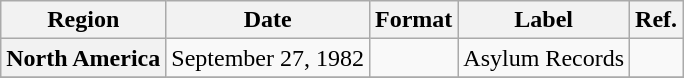<table class="wikitable plainrowheaders">
<tr>
<th scope="col">Region</th>
<th scope="col">Date</th>
<th scope="col">Format</th>
<th scope="col">Label</th>
<th scope="col">Ref.</th>
</tr>
<tr>
<th scope="row">North America</th>
<td>September 27, 1982</td>
<td></td>
<td>Asylum Records</td>
<td></td>
</tr>
<tr>
</tr>
</table>
